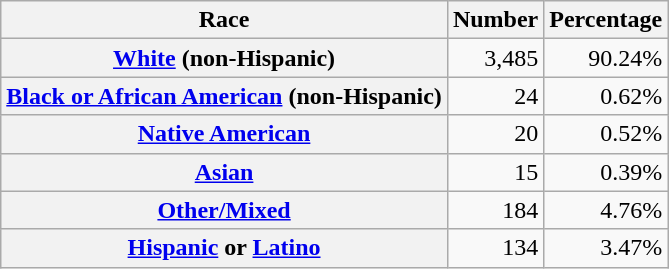<table class="wikitable" style="text-align:right">
<tr>
<th scope="col">Race</th>
<th scope="col">Number</th>
<th scope="col">Percentage</th>
</tr>
<tr>
<th scope="row"><a href='#'>White</a> (non-Hispanic)</th>
<td>3,485</td>
<td>90.24%</td>
</tr>
<tr>
<th scope="row"><a href='#'>Black or African American</a> (non-Hispanic)</th>
<td>24</td>
<td>0.62%</td>
</tr>
<tr>
<th scope="row"><a href='#'>Native American</a></th>
<td>20</td>
<td>0.52%</td>
</tr>
<tr>
<th scope="row"><a href='#'>Asian</a></th>
<td>15</td>
<td>0.39%</td>
</tr>
<tr>
<th scope="row"><a href='#'>Other/Mixed</a></th>
<td>184</td>
<td>4.76%</td>
</tr>
<tr>
<th scope="row"><a href='#'>Hispanic</a> or <a href='#'>Latino</a></th>
<td>134</td>
<td>3.47%</td>
</tr>
</table>
